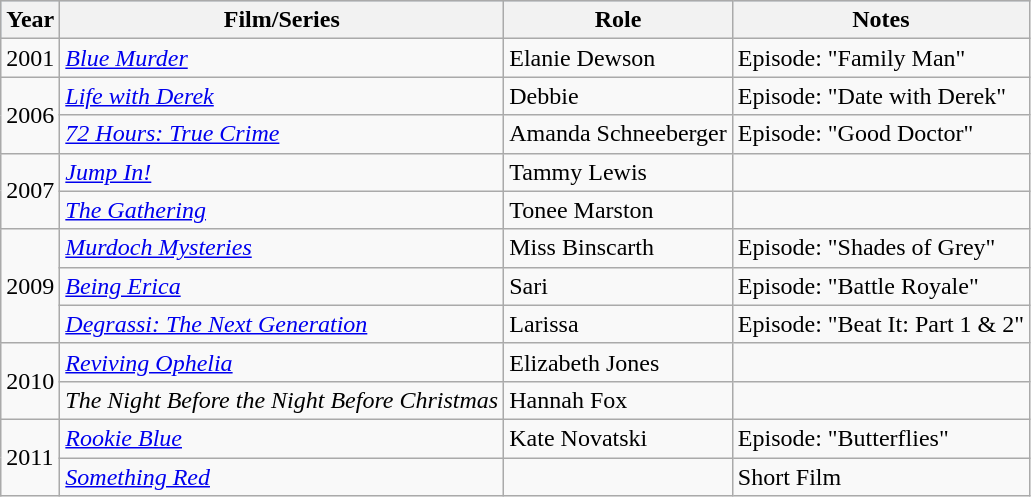<table class="wikitable sortable">
<tr style="background:#b0c4de; text-align:center;">
<th>Year</th>
<th>Film/Series</th>
<th>Role</th>
<th class="unsortable">Notes</th>
</tr>
<tr>
<td>2001</td>
<td><em><a href='#'>Blue Murder</a></em></td>
<td>Elanie Dewson</td>
<td>Episode: "Family Man"</td>
</tr>
<tr>
<td rowspan="2">2006</td>
<td><em><a href='#'>Life with Derek</a></em></td>
<td>Debbie</td>
<td>Episode: "Date with Derek"</td>
</tr>
<tr>
<td><em><a href='#'>72 Hours: True Crime</a></em></td>
<td>Amanda Schneeberger</td>
<td>Episode: "Good Doctor"</td>
</tr>
<tr>
<td rowspan="2">2007</td>
<td><em><a href='#'>Jump In!</a></em></td>
<td>Tammy Lewis</td>
<td></td>
</tr>
<tr>
<td data-sort-value="Gathering, The"><em><a href='#'>The Gathering</a></em></td>
<td>Tonee Marston</td>
<td></td>
</tr>
<tr>
<td rowspan="3">2009</td>
<td><em><a href='#'>Murdoch Mysteries</a></em></td>
<td>Miss Binscarth</td>
<td>Episode: "Shades of Grey"</td>
</tr>
<tr>
<td><em><a href='#'>Being Erica</a></em></td>
<td>Sari</td>
<td>Episode: "Battle Royale"</td>
</tr>
<tr>
<td><em><a href='#'>Degrassi: The Next Generation</a></em></td>
<td>Larissa</td>
<td>Episode: "Beat It: Part 1 & 2"</td>
</tr>
<tr>
<td rowspan="2">2010</td>
<td><em><a href='#'>Reviving Ophelia</a></em></td>
<td>Elizabeth Jones</td>
<td></td>
</tr>
<tr>
<td data-sort-value="Night Before the Night Before Christmas, The"><em>The Night Before the Night Before Christmas</em></td>
<td>Hannah Fox</td>
<td></td>
</tr>
<tr>
<td rowspan="2">2011</td>
<td><em><a href='#'>Rookie Blue</a></em></td>
<td>Kate Novatski</td>
<td>Episode: "Butterflies"</td>
</tr>
<tr>
<td><em><a href='#'>Something Red</a></em></td>
<td></td>
<td>Short Film</td>
</tr>
</table>
